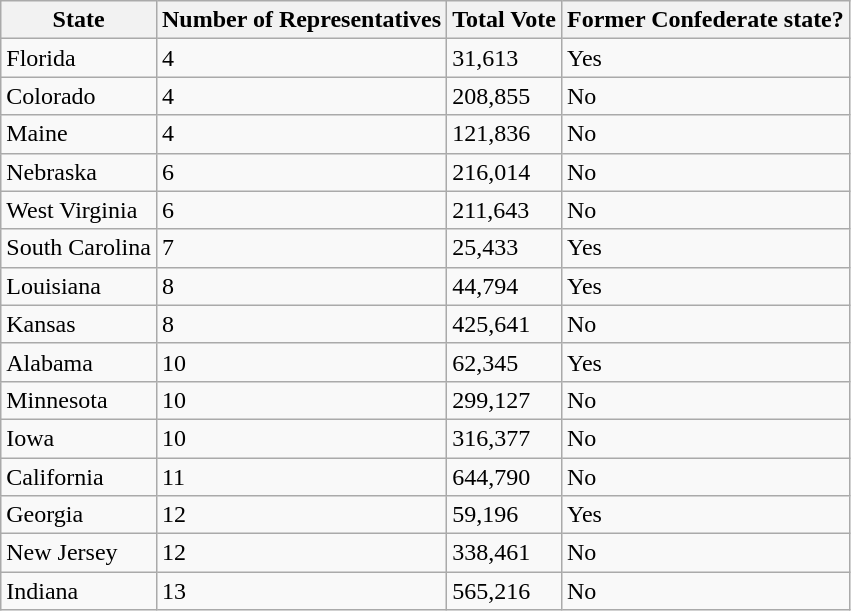<table class="wikitable sortable">
<tr>
<th>State</th>
<th>Number of Representatives</th>
<th>Total Vote</th>
<th>Former Confederate state?</th>
</tr>
<tr>
<td>Florida</td>
<td>4</td>
<td>31,613</td>
<td>Yes</td>
</tr>
<tr>
<td>Colorado</td>
<td>4</td>
<td>208,855</td>
<td>No</td>
</tr>
<tr>
<td>Maine</td>
<td>4</td>
<td>121,836</td>
<td>No</td>
</tr>
<tr>
<td>Nebraska</td>
<td>6</td>
<td>216,014</td>
<td>No</td>
</tr>
<tr>
<td>West Virginia</td>
<td>6</td>
<td>211,643</td>
<td>No</td>
</tr>
<tr>
<td>South Carolina</td>
<td>7</td>
<td>25,433</td>
<td>Yes</td>
</tr>
<tr>
<td>Louisiana</td>
<td>8</td>
<td>44,794</td>
<td>Yes</td>
</tr>
<tr>
<td>Kansas</td>
<td>8</td>
<td>425,641</td>
<td>No</td>
</tr>
<tr>
<td>Alabama</td>
<td>10</td>
<td>62,345</td>
<td>Yes</td>
</tr>
<tr>
<td>Minnesota</td>
<td>10</td>
<td>299,127</td>
<td>No</td>
</tr>
<tr>
<td>Iowa</td>
<td>10</td>
<td>316,377</td>
<td>No</td>
</tr>
<tr>
<td>California</td>
<td>11</td>
<td>644,790</td>
<td>No</td>
</tr>
<tr>
<td>Georgia</td>
<td>12</td>
<td>59,196</td>
<td>Yes</td>
</tr>
<tr>
<td>New Jersey</td>
<td>12</td>
<td>338,461</td>
<td>No</td>
</tr>
<tr>
<td>Indiana</td>
<td>13</td>
<td>565,216</td>
<td>No</td>
</tr>
</table>
